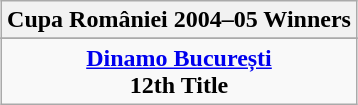<table class="wikitable" style="text-align: center; margin: 0 auto;">
<tr>
<th>Cupa României 2004–05 Winners</th>
</tr>
<tr>
</tr>
<tr>
<td><strong><a href='#'>Dinamo București</a></strong><br><strong>12th Title</strong></td>
</tr>
</table>
